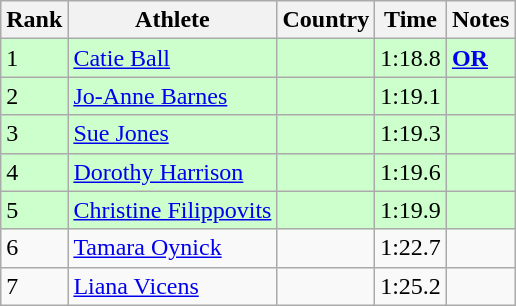<table class="wikitable sortable">
<tr>
<th>Rank</th>
<th>Athlete</th>
<th>Country</th>
<th>Time</th>
<th>Notes</th>
</tr>
<tr bgcolor=#CCFFCC>
<td>1</td>
<td><a href='#'>Catie Ball</a></td>
<td></td>
<td>1:18.8</td>
<td><strong> <a href='#'>OR</a> </strong></td>
</tr>
<tr bgcolor=#CCFFCC>
<td>2</td>
<td><a href='#'>Jo-Anne Barnes</a></td>
<td></td>
<td>1:19.1</td>
<td><strong> </strong></td>
</tr>
<tr bgcolor=#CCFFCC>
<td>3</td>
<td><a href='#'>Sue Jones</a></td>
<td></td>
<td>1:19.3</td>
<td><strong> </strong></td>
</tr>
<tr bgcolor=#CCFFCC>
<td>4</td>
<td><a href='#'>Dorothy Harrison</a></td>
<td></td>
<td>1:19.6</td>
<td><strong> </strong></td>
</tr>
<tr bgcolor=#CCFFCC>
<td>5</td>
<td><a href='#'>Christine Filippovits</a></td>
<td></td>
<td>1:19.9</td>
<td><strong> </strong></td>
</tr>
<tr>
<td>6</td>
<td><a href='#'>Tamara Oynick</a></td>
<td></td>
<td>1:22.7</td>
<td><strong> </strong></td>
</tr>
<tr>
<td>7</td>
<td><a href='#'>Liana Vicens</a></td>
<td></td>
<td>1:25.2</td>
<td><strong> </strong></td>
</tr>
</table>
